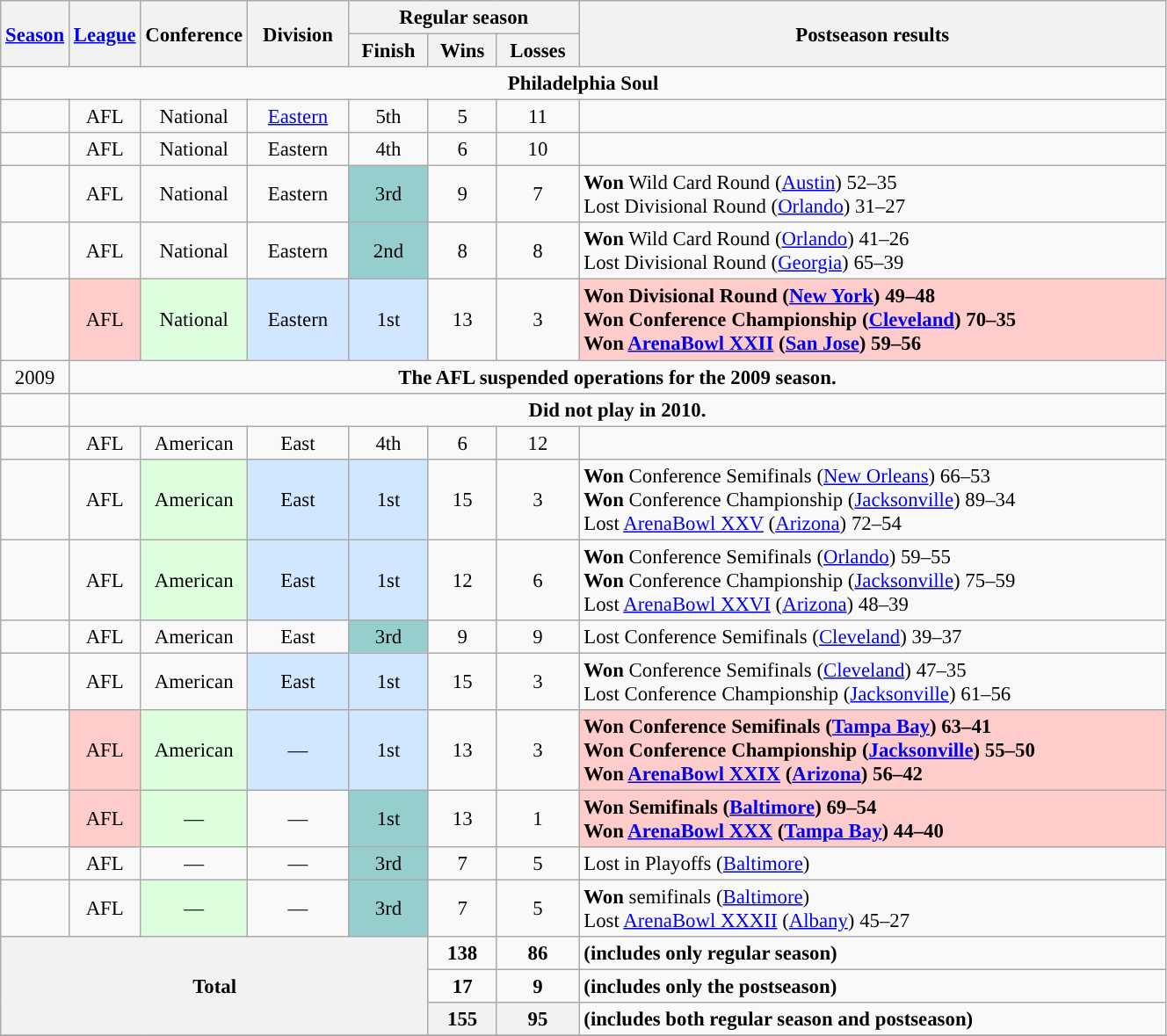<table class="wikitable" style="font-size: 95%; width:70%;">
<tr>
<th rowspan="2" style="width:5%;"><a href='#'>Season</a></th>
<th rowspan="2" style="width:5%;"><a href='#'>League</a></th>
<th rowspan="2" style="width:5%;">Conference</th>
<th rowspan="2">Division</th>
<th colspan="3">Regular season</th>
<th rowspan="2">Postseason results</th>
</tr>
<tr>
<th>Finish</th>
<th>Wins</th>
<th>Losses</th>
</tr>
<tr>
<td align="center" Colspan="8"><strong>Philadelphia Soul</strong></td>
</tr>
<tr>
<td align="center"></td>
<td align="center">AFL</td>
<td align="center">National</td>
<td align="center"><a href='#'>Eastern</a></td>
<td align="center">5th</td>
<td align="center">5</td>
<td align="center">11</td>
<td></td>
</tr>
<tr>
<td align="center"></td>
<td align="center">AFL</td>
<td align="center">National</td>
<td align="center">Eastern</td>
<td align="center">4th</td>
<td align="center">6</td>
<td align="center">10</td>
<td></td>
</tr>
<tr>
<td align="center"></td>
<td align="center">AFL</td>
<td align="center">National</td>
<td align="center">Eastern</td>
<td align="center" bgcolor="#96CDCD">3rd</td>
<td align="center">9</td>
<td align="center">7</td>
<td><strong>Won</strong> Wild Card Round (<a href='#'>Austin</a>) 52–35 <br> Lost Divisional Round (<a href='#'>Orlando</a>) 31–27</td>
</tr>
<tr>
<td align="center"></td>
<td align="center">AFL</td>
<td align="center">National</td>
<td align="center">Eastern</td>
<td align="center" bgcolor="#96CDCD">2nd</td>
<td align="center">8</td>
<td align="center">8</td>
<td><strong>Won</strong> Wild Card Round (<a href='#'>Orlando</a>) 41–26 <br> Lost Divisional Round (<a href='#'>Georgia</a>) 65–39</td>
</tr>
<tr>
<td align="center"></td>
<td align="center" bgcolor="#FFCCCC">AFL</td>
<td align="center" bgcolor="#DDFFDD">National</td>
<td align="center" bgcolor="#D0E7FF">Eastern</td>
<td align="center" bgcolor="#D0E7FF">1st</td>
<td align="center">13</td>
<td align="center">3</td>
<td bgcolor="#FFCCCC"><strong>Won Divisional Round (<a href='#'>New York</a>) 49–48 <br> Won Conference Championship (<a href='#'>Cleveland</a>) 70–35 <br> Won <a href='#'>ArenaBowl XXII</a> (<a href='#'>San Jose</a>) 59–56</strong></td>
</tr>
<tr>
<td align="center">2009</td>
<td align="center" Colspan="8"><strong>The AFL suspended operations for the 2009 season.</strong></td>
</tr>
<tr>
<td align="center"></td>
<td align="center" Colspan="8"><strong>Did not play in 2010.</strong></td>
</tr>
<tr>
<td align="center"></td>
<td align="center">AFL</td>
<td align="center">American</td>
<td align="center">East</td>
<td align="center">4th</td>
<td align="center">6</td>
<td align="center">12</td>
<td></td>
</tr>
<tr>
<td align="center"></td>
<td align="center">AFL</td>
<td align="center" bgcolor="#DDFFDD">American</td>
<td align="center" bgcolor="#D0E7FF">East</td>
<td align="center" bgcolor="#D0E7FF">1st</td>
<td align="center">15</td>
<td align="center">3</td>
<td><strong>Won</strong> Conference Semifinals (<a href='#'>New Orleans</a>) 66–53 <br> <strong>Won</strong> Conference Championship (<a href='#'>Jacksonville</a>) 89–34 <br> Lost <a href='#'>ArenaBowl XXV</a> (<a href='#'>Arizona</a>) 72–54</td>
</tr>
<tr>
<td align="center"></td>
<td align="center">AFL</td>
<td align="center" bgcolor="#DDFFDD">American</td>
<td align="center" bgcolor="#D0E7FF">East</td>
<td align="center" bgcolor="#D0E7FF">1st</td>
<td align="center">12</td>
<td align="center">6</td>
<td><strong>Won</strong> Conference Semifinals (<a href='#'>Orlando</a>) 59–55 <br> <strong>Won</strong> Conference Championship (<a href='#'>Jacksonville</a>) 75–59 <br> Lost <a href='#'>ArenaBowl XXVI</a> (<a href='#'>Arizona</a>) 48–39</td>
</tr>
<tr>
<td align="center"></td>
<td align="center">AFL</td>
<td align="center">American</td>
<td align="center">East</td>
<td align="center" bgcolor="#96CDCD">3rd</td>
<td align="center">9</td>
<td align="center">9</td>
<td>Lost Conference Semifinals (<a href='#'>Cleveland</a>) 39–37</td>
</tr>
<tr>
<td align="center"></td>
<td align="center">AFL</td>
<td align="center">American</td>
<td align="center" bgcolor="#D0E7FF">East</td>
<td align="center" bgcolor="#D0E7FF">1st</td>
<td align="center">15</td>
<td align="center">3</td>
<td><strong>Won</strong> Conference Semifinals (<a href='#'>Cleveland</a>) 47–35 <br> Lost Conference Championship (<a href='#'>Jacksonville</a>) 61–56</td>
</tr>
<tr>
<td align="center"></td>
<td align="center" bgcolor="FFCCCC">AFL</td>
<td align="center" bgcolor="DDFFDD">American</td>
<td align="center" bgcolor="#D0E7FF">—</td>
<td align="center" bgcolor="#D0E7FF">1st</td>
<td align="center">13</td>
<td align="center">3</td>
<td bgcolor="FFCCCC"><strong>Won Conference Semifinals (<a href='#'>Tampa Bay</a>) 63–41 <br> Won Conference Championship (<a href='#'>Jacksonville</a>) 55–50 <br> Won <a href='#'>ArenaBowl XXIX</a> (<a href='#'>Arizona</a>) 56–42</strong></td>
</tr>
<tr>
<td align="center"></td>
<td align="center" bgcolor="FFCCCC">AFL</td>
<td align="center" bgcolor="DDFFDD">—</td>
<td align="center">—</td>
<td align="center" bgcolor="#96CDCD">1st</td>
<td align="center">13</td>
<td align="center">1</td>
<td bgcolor="FFCCCC"><strong>Won Semifinals (<a href='#'>Baltimore</a>) 69–54 <br> Won <a href='#'>ArenaBowl XXX</a> (<a href='#'>Tampa Bay</a>) 44–40</strong></td>
</tr>
<tr>
<td align="center"></td>
<td align="center">AFL</td>
<td align="center">—</td>
<td align="center">—</td>
<td align="center" bgcolor="#96CDCD">3rd</td>
<td align="center">7</td>
<td align="center">5</td>
<td>Lost in Playoffs (<a href='#'>Baltimore</a>)</td>
</tr>
<tr>
<td align="center"></td>
<td align="center">AFL</td>
<td align="center" bgcolor="DDFFDD">—</td>
<td align="center">—</td>
<td align="center" bgcolor="#96CDCD">3rd</td>
<td align="center">7</td>
<td align="center">5</td>
<td><strong>Won</strong> semifinals (<a href='#'>Baltimore</a>) <br> Lost <a href='#'>ArenaBowl XXXII</a> (<a href='#'>Albany</a>) 45–27</td>
</tr>
<tr>
<th align="center" rowSpan="3" colSpan="5">Total</th>
<td align="center"><strong>138</strong></td>
<td align="center"><strong>86</strong></td>
<td colSpan="2"><strong>(includes only regular season)</strong></td>
</tr>
<tr>
<td align="center"><strong>17</strong></td>
<td align="center"><strong>9</strong></td>
<td colSpan="2"><strong>(includes only the postseason)</strong></td>
</tr>
<tr>
<th align="center">155</th>
<th align="center">95</th>
<td colSpan="2"><strong>(includes both regular season and postseason)</strong></td>
</tr>
<tr>
</tr>
</table>
